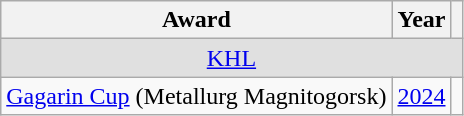<table class="wikitable">
<tr>
<th>Award</th>
<th>Year</th>
<th></th>
</tr>
<tr ALIGN="center" bgcolor="#e0e0e0">
<td colspan="3"><a href='#'>KHL</a></td>
</tr>
<tr>
<td><a href='#'>Gagarin Cup</a> (Metallurg Magnitogorsk)</td>
<td><a href='#'>2024</a></td>
<td></td>
</tr>
</table>
